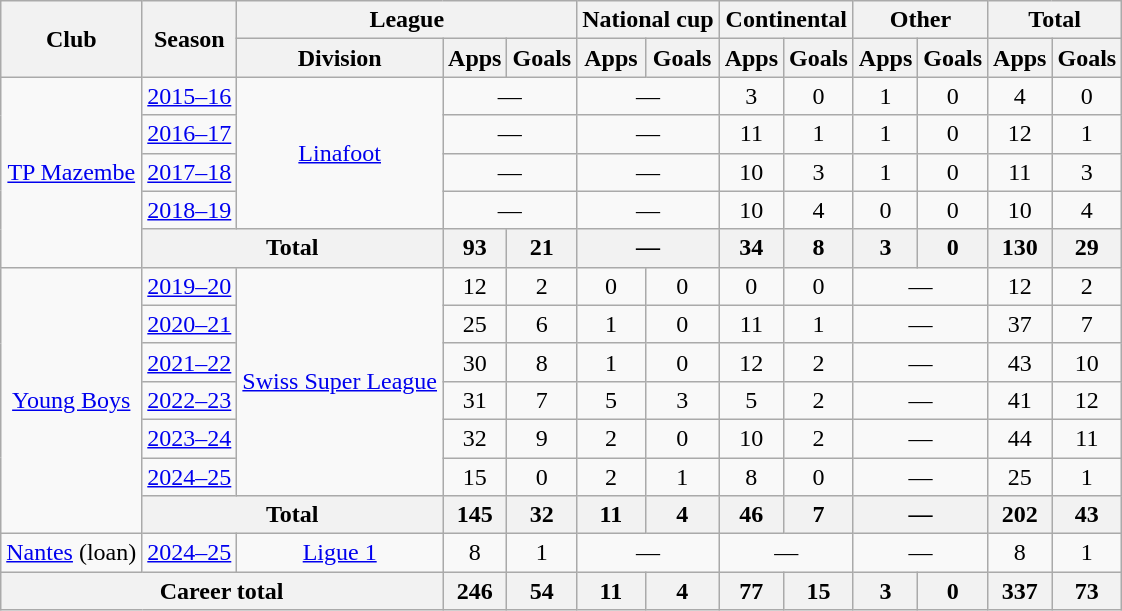<table class="wikitable" style="text-align:center">
<tr>
<th rowspan="2">Club</th>
<th rowspan="2">Season</th>
<th colspan="3">League</th>
<th colspan="2">National cup</th>
<th colspan="2">Continental</th>
<th colspan="2">Other</th>
<th colspan="2">Total</th>
</tr>
<tr>
<th>Division</th>
<th>Apps</th>
<th>Goals</th>
<th>Apps</th>
<th>Goals</th>
<th>Apps</th>
<th>Goals</th>
<th>Apps</th>
<th>Goals</th>
<th>Apps</th>
<th>Goals</th>
</tr>
<tr>
<td rowspan="5"><a href='#'>TP Mazembe</a></td>
<td><a href='#'>2015–16</a></td>
<td rowspan="4"><a href='#'>Linafoot</a></td>
<td colspan=2>—</td>
<td colspan=2>—</td>
<td>3</td>
<td>0</td>
<td>1</td>
<td>0</td>
<td>4</td>
<td>0</td>
</tr>
<tr>
<td><a href='#'>2016–17</a></td>
<td colspan=2>—</td>
<td colspan=2>—</td>
<td>11</td>
<td>1</td>
<td>1</td>
<td>0</td>
<td>12</td>
<td>1</td>
</tr>
<tr>
<td><a href='#'>2017–18</a></td>
<td colspan=2>—</td>
<td colspan=2>—</td>
<td>10</td>
<td>3</td>
<td>1</td>
<td>0</td>
<td>11</td>
<td>3</td>
</tr>
<tr>
<td><a href='#'>2018–19</a></td>
<td colspan=2>—</td>
<td colspan=2>—</td>
<td>10</td>
<td>4</td>
<td>0</td>
<td>0</td>
<td>10</td>
<td>4</td>
</tr>
<tr>
<th colspan="2">Total</th>
<th>93</th>
<th>21</th>
<th colspan=2>—</th>
<th>34</th>
<th>8</th>
<th>3</th>
<th>0</th>
<th>130</th>
<th>29</th>
</tr>
<tr>
<td rowspan="7"><a href='#'>Young Boys</a></td>
<td><a href='#'>2019–20</a></td>
<td rowspan="6"><a href='#'>Swiss Super League</a></td>
<td>12</td>
<td>2</td>
<td>0</td>
<td>0</td>
<td>0</td>
<td>0</td>
<td colspan=2>—</td>
<td>12</td>
<td>2</td>
</tr>
<tr>
<td><a href='#'>2020–21</a></td>
<td>25</td>
<td>6</td>
<td>1</td>
<td>0</td>
<td>11</td>
<td>1</td>
<td colspan=2>—</td>
<td>37</td>
<td>7</td>
</tr>
<tr>
<td><a href='#'>2021–22</a></td>
<td>30</td>
<td>8</td>
<td>1</td>
<td>0</td>
<td>12</td>
<td>2</td>
<td colspan=2>—</td>
<td>43</td>
<td>10</td>
</tr>
<tr>
<td><a href='#'>2022–23</a></td>
<td>31</td>
<td>7</td>
<td>5</td>
<td>3</td>
<td>5</td>
<td>2</td>
<td colspan=2>—</td>
<td>41</td>
<td>12</td>
</tr>
<tr>
<td><a href='#'>2023–24</a></td>
<td>32</td>
<td>9</td>
<td>2</td>
<td>0</td>
<td>10</td>
<td>2</td>
<td colspan=2>—</td>
<td>44</td>
<td>11</td>
</tr>
<tr>
<td><a href='#'>2024–25</a></td>
<td>15</td>
<td>0</td>
<td>2</td>
<td>1</td>
<td>8</td>
<td>0</td>
<td colspan=2>—</td>
<td>25</td>
<td>1</td>
</tr>
<tr>
<th colspan="2">Total</th>
<th>145</th>
<th>32</th>
<th>11</th>
<th>4</th>
<th>46</th>
<th>7</th>
<th colspan=2>—</th>
<th>202</th>
<th>43</th>
</tr>
<tr>
<td><a href='#'>Nantes</a> (loan)</td>
<td><a href='#'>2024–25</a></td>
<td><a href='#'>Ligue 1</a></td>
<td>8</td>
<td>1</td>
<td colspan=2>—</td>
<td colspan=2>—</td>
<td colspan=2>—</td>
<td>8</td>
<td>1</td>
</tr>
<tr>
<th colspan="3">Career total</th>
<th>246</th>
<th>54</th>
<th>11</th>
<th>4</th>
<th>77</th>
<th>15</th>
<th>3</th>
<th>0</th>
<th>337</th>
<th>73</th>
</tr>
</table>
